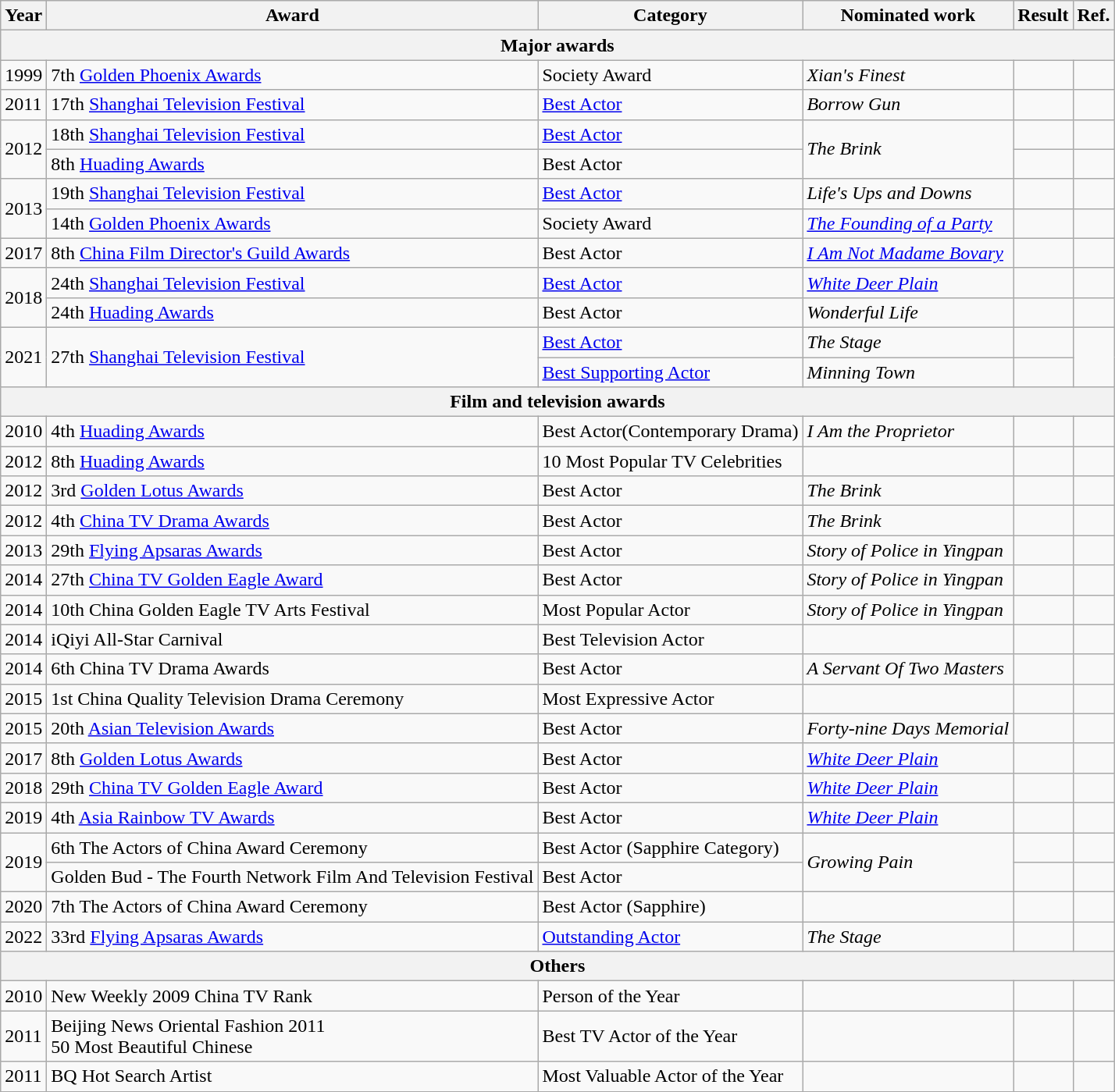<table class="wikitable">
<tr>
<th>Year</th>
<th>Award</th>
<th>Category</th>
<th>Nominated work</th>
<th>Result</th>
<th>Ref.</th>
</tr>
<tr>
<th colspan="6">Major awards</th>
</tr>
<tr>
<td>1999</td>
<td>7th <a href='#'>Golden Phoenix Awards</a></td>
<td>Society Award</td>
<td><em>Xian's Finest</em></td>
<td></td>
<td></td>
</tr>
<tr>
<td>2011</td>
<td>17th <a href='#'>Shanghai Television Festival</a></td>
<td><a href='#'>Best Actor</a></td>
<td><em>Borrow Gun</em></td>
<td></td>
<td></td>
</tr>
<tr>
<td rowspan=2>2012</td>
<td>18th <a href='#'>Shanghai Television Festival</a></td>
<td><a href='#'>Best Actor</a></td>
<td rowspan=2><em>The Brink</em></td>
<td></td>
<td></td>
</tr>
<tr>
<td>8th <a href='#'>Huading Awards</a></td>
<td>Best Actor</td>
<td></td>
<td></td>
</tr>
<tr>
<td rowspan=2>2013</td>
<td>19th <a href='#'>Shanghai Television Festival</a></td>
<td><a href='#'>Best Actor</a></td>
<td><em>Life's Ups and Downs</em></td>
<td></td>
<td></td>
</tr>
<tr>
<td>14th <a href='#'>Golden Phoenix Awards</a></td>
<td>Society Award</td>
<td><em><a href='#'>The Founding of a Party</a></em></td>
<td></td>
<td></td>
</tr>
<tr>
<td>2017</td>
<td>8th <a href='#'>China Film Director's Guild Awards</a></td>
<td>Best Actor</td>
<td><em><a href='#'>I Am Not Madame Bovary</a></em></td>
<td></td>
<td></td>
</tr>
<tr>
<td rowspan=2>2018</td>
<td>24th <a href='#'>Shanghai Television Festival</a></td>
<td><a href='#'>Best Actor</a></td>
<td><em><a href='#'>White Deer Plain</a></em></td>
<td></td>
<td></td>
</tr>
<tr>
<td>24th <a href='#'>Huading Awards</a></td>
<td>Best Actor</td>
<td><em>Wonderful Life</em></td>
<td></td>
<td></td>
</tr>
<tr>
<td rowspan=2>2021</td>
<td rowspan=2>27th <a href='#'>Shanghai Television Festival</a></td>
<td><a href='#'>Best Actor</a></td>
<td><em>The Stage</em></td>
<td></td>
<td rowspan=2></td>
</tr>
<tr>
<td><a href='#'>Best Supporting Actor</a></td>
<td><em>Minning Town</em></td>
<td></td>
</tr>
<tr>
<th colspan="6">Film and television awards</th>
</tr>
<tr>
<td>2010</td>
<td>4th <a href='#'>Huading Awards</a></td>
<td>Best Actor(Contemporary Drama)</td>
<td><em>I Am the Proprietor</em></td>
<td></td>
<td></td>
</tr>
<tr>
<td>2012</td>
<td>8th <a href='#'>Huading Awards</a></td>
<td>10 Most Popular TV Celebrities</td>
<td></td>
<td></td>
<td></td>
</tr>
<tr>
<td>2012</td>
<td>3rd <a href='#'>Golden Lotus Awards</a></td>
<td>Best Actor</td>
<td><em>The Brink</em></td>
<td></td>
<td></td>
</tr>
<tr>
<td>2012</td>
<td>4th <a href='#'>China TV Drama Awards</a></td>
<td>Best Actor</td>
<td><em>The Brink</em></td>
<td></td>
<td></td>
</tr>
<tr>
<td>2013</td>
<td>29th <a href='#'>Flying Apsaras Awards</a></td>
<td>Best Actor</td>
<td><em>Story of Police in Yingpan</em></td>
<td></td>
<td></td>
</tr>
<tr>
<td>2014</td>
<td>27th <a href='#'>China TV Golden Eagle Award</a></td>
<td>Best Actor</td>
<td><em>Story of Police in Yingpan</em></td>
<td></td>
<td></td>
</tr>
<tr>
<td>2014</td>
<td>10th China Golden Eagle TV Arts Festival</td>
<td>Most Popular Actor</td>
<td><em>Story of Police in Yingpan</em></td>
<td></td>
<td></td>
</tr>
<tr>
<td>2014</td>
<td>iQiyi All-Star Carnival</td>
<td>Best Television Actor</td>
<td></td>
<td></td>
<td></td>
</tr>
<tr>
<td>2014</td>
<td>6th China TV Drama Awards</td>
<td>Best Actor</td>
<td><em>A Servant Of Two Masters</em></td>
<td></td>
<td></td>
</tr>
<tr>
<td>2015</td>
<td>1st China Quality Television Drama Ceremony</td>
<td>Most Expressive Actor</td>
<td></td>
<td></td>
<td></td>
</tr>
<tr>
<td>2015</td>
<td>20th <a href='#'>Asian Television Awards</a></td>
<td>Best Actor</td>
<td><em>Forty-nine Days Memorial</em></td>
<td></td>
<td></td>
</tr>
<tr>
<td>2017</td>
<td>8th <a href='#'>Golden Lotus Awards</a></td>
<td>Best Actor</td>
<td><em><a href='#'>White Deer Plain</a></em></td>
<td></td>
<td></td>
</tr>
<tr>
<td>2018</td>
<td>29th <a href='#'>China TV Golden Eagle Award</a></td>
<td>Best Actor</td>
<td><em><a href='#'>White Deer Plain</a></em></td>
<td></td>
<td></td>
</tr>
<tr>
<td>2019</td>
<td>4th <a href='#'>Asia Rainbow TV Awards</a></td>
<td>Best Actor</td>
<td><em><a href='#'>White Deer Plain</a></em></td>
<td></td>
<td></td>
</tr>
<tr>
<td rowspan=2>2019</td>
<td>6th The Actors of China Award Ceremony</td>
<td>Best Actor (Sapphire Category)</td>
<td rowspan=2><em>Growing Pain</em></td>
<td></td>
<td></td>
</tr>
<tr>
<td>Golden Bud - The Fourth Network Film And Television Festival</td>
<td>Best Actor</td>
<td></td>
<td></td>
</tr>
<tr>
<td>2020</td>
<td>7th The Actors of China Award Ceremony</td>
<td>Best Actor (Sapphire)</td>
<td></td>
<td></td>
<td></td>
</tr>
<tr>
<td>2022</td>
<td>33rd <a href='#'>Flying Apsaras Awards</a></td>
<td><a href='#'>Outstanding Actor</a></td>
<td><em>The Stage</em></td>
<td></td>
<td></td>
</tr>
<tr>
<th colspan="6">Others</th>
</tr>
<tr>
<td>2010</td>
<td>New Weekly 2009 China TV Rank</td>
<td>Person of the Year</td>
<td></td>
<td></td>
<td></td>
</tr>
<tr>
<td>2011</td>
<td>Beijing News Oriental Fashion 2011<br>50 Most Beautiful Chinese</td>
<td>Best TV Actor of the Year</td>
<td></td>
<td></td>
<td></td>
</tr>
<tr>
<td>2011</td>
<td>BQ Hot Search Artist</td>
<td>Most Valuable Actor of the Year</td>
<td></td>
<td></td>
<td></td>
</tr>
<tr>
</tr>
</table>
